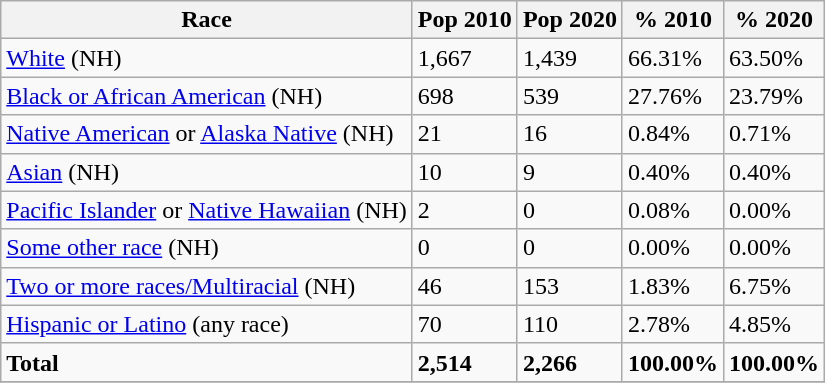<table class="wikitable">
<tr>
<th>Race</th>
<th>Pop 2010</th>
<th>Pop 2020</th>
<th>% 2010</th>
<th>% 2020</th>
</tr>
<tr>
<td><a href='#'>White</a> (NH)</td>
<td>1,667</td>
<td>1,439</td>
<td>66.31%</td>
<td>63.50%</td>
</tr>
<tr>
<td><a href='#'>Black or African American</a> (NH)</td>
<td>698</td>
<td>539</td>
<td>27.76%</td>
<td>23.79%</td>
</tr>
<tr>
<td><a href='#'>Native American</a> or <a href='#'>Alaska Native</a> (NH)</td>
<td>21</td>
<td>16</td>
<td>0.84%</td>
<td>0.71%</td>
</tr>
<tr>
<td><a href='#'>Asian</a> (NH)</td>
<td>10</td>
<td>9</td>
<td>0.40%</td>
<td>0.40%</td>
</tr>
<tr>
<td><a href='#'>Pacific Islander</a> or <a href='#'>Native Hawaiian</a> (NH)</td>
<td>2</td>
<td>0</td>
<td>0.08%</td>
<td>0.00%</td>
</tr>
<tr>
<td><a href='#'>Some other race</a> (NH)</td>
<td>0</td>
<td>0</td>
<td>0.00%</td>
<td>0.00%</td>
</tr>
<tr>
<td><a href='#'>Two or more races/Multiracial</a> (NH)</td>
<td>46</td>
<td>153</td>
<td>1.83%</td>
<td>6.75%</td>
</tr>
<tr>
<td><a href='#'>Hispanic or Latino</a> (any race)</td>
<td>70</td>
<td>110</td>
<td>2.78%</td>
<td>4.85%</td>
</tr>
<tr>
<td><strong>Total</strong></td>
<td><strong>2,514</strong></td>
<td><strong>2,266</strong></td>
<td><strong>100.00%</strong></td>
<td><strong>100.00%</strong></td>
</tr>
<tr>
</tr>
</table>
